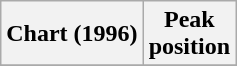<table class="wikitable plainrowheaders">
<tr>
<th>Chart (1996)</th>
<th>Peak<br>position</th>
</tr>
<tr>
</tr>
</table>
